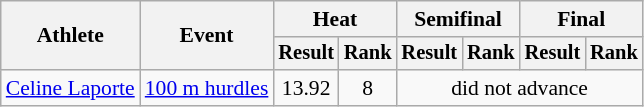<table class=wikitable style="font-size:90%">
<tr>
<th rowspan="2">Athlete</th>
<th rowspan="2">Event</th>
<th colspan="2">Heat</th>
<th colspan="2">Semifinal</th>
<th colspan="2">Final</th>
</tr>
<tr style="font-size:95%">
<th>Result</th>
<th>Rank</th>
<th>Result</th>
<th>Rank</th>
<th>Result</th>
<th>Rank</th>
</tr>
<tr align=center>
<td align=left><a href='#'>Celine Laporte</a></td>
<td align=left><a href='#'>100 m hurdles</a></td>
<td>13.92</td>
<td>8</td>
<td colspan=4>did not advance</td>
</tr>
</table>
